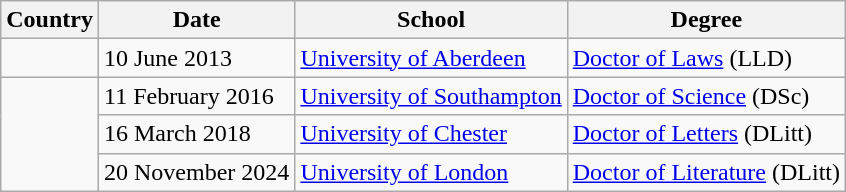<table class="wikitable" style="margin:0.5em 1em 0.5em 0; border:1px #005566 solid; border-collapse:collapse;">
<tr>
<th>Country</th>
<th>Date</th>
<th>School</th>
<th>Degree</th>
</tr>
<tr>
<td></td>
<td>10 June 2013</td>
<td><a href='#'>University of Aberdeen</a></td>
<td><a href='#'>Doctor of Laws</a> (LLD)</td>
</tr>
<tr>
<td rowspan="3"></td>
<td>11 February 2016</td>
<td><a href='#'>University of Southampton</a></td>
<td><a href='#'>Doctor of Science</a> (DSc)</td>
</tr>
<tr>
<td>16 March 2018</td>
<td><a href='#'>University of Chester</a></td>
<td><a href='#'>Doctor of Letters</a> (DLitt)</td>
</tr>
<tr>
<td>20 November 2024</td>
<td><a href='#'>University of London</a></td>
<td><a href='#'>Doctor of Literature</a> (DLitt)</td>
</tr>
</table>
